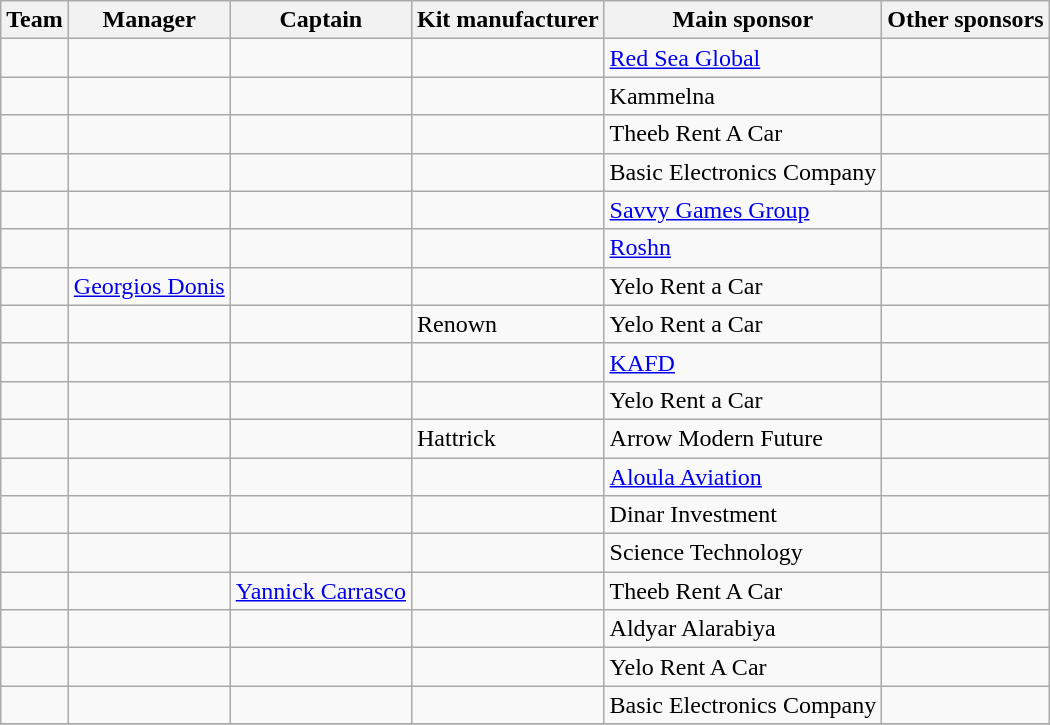<table class="wikitable sortable">
<tr>
<th>Team</th>
<th>Manager</th>
<th>Captain</th>
<th>Kit manufacturer</th>
<th>Main sponsor</th>
<th>Other sponsors</th>
</tr>
<tr>
<td></td>
<td></td>
<td></td>
<td></td>
<td><a href='#'>Red Sea Global</a></td>
<td></td>
</tr>
<tr>
<td></td>
<td></td>
<td></td>
<td></td>
<td>Kammelna</td>
<td></td>
</tr>
<tr>
<td></td>
<td></td>
<td></td>
<td></td>
<td>Theeb Rent A Car</td>
<td></td>
</tr>
<tr>
<td></td>
<td></td>
<td></td>
<td></td>
<td>Basic Electronics Company</td>
<td></td>
</tr>
<tr>
<td></td>
<td></td>
<td></td>
<td></td>
<td><a href='#'>Savvy Games Group</a></td>
<td></td>
</tr>
<tr>
<td></td>
<td></td>
<td></td>
<td></td>
<td><a href='#'>Roshn</a></td>
<td></td>
</tr>
<tr>
<td></td>
<td> <a href='#'>Georgios Donis</a></td>
<td></td>
<td></td>
<td>Yelo Rent a Car</td>
<td></td>
</tr>
<tr>
<td></td>
<td></td>
<td></td>
<td>Renown</td>
<td>Yelo Rent a Car</td>
<td></td>
</tr>
<tr>
<td></td>
<td></td>
<td></td>
<td></td>
<td><a href='#'>KAFD</a></td>
<td></td>
</tr>
<tr>
<td></td>
<td></td>
<td></td>
<td></td>
<td>Yelo Rent a Car</td>
<td></td>
</tr>
<tr>
<td></td>
<td></td>
<td></td>
<td>Hattrick</td>
<td>Arrow Modern Future</td>
<td></td>
</tr>
<tr>
<td></td>
<td></td>
<td></td>
<td></td>
<td><a href='#'>Aloula Aviation</a></td>
<td></td>
</tr>
<tr>
<td></td>
<td></td>
<td></td>
<td></td>
<td>Dinar Investment</td>
<td></td>
</tr>
<tr>
<td></td>
<td></td>
<td></td>
<td></td>
<td>Science Technology</td>
<td></td>
</tr>
<tr>
<td></td>
<td></td>
<td> <a href='#'>Yannick Carrasco</a></td>
<td></td>
<td>Theeb Rent A Car</td>
<td></td>
</tr>
<tr>
<td></td>
<td></td>
<td></td>
<td></td>
<td>Aldyar Alarabiya</td>
<td></td>
</tr>
<tr>
<td></td>
<td></td>
<td></td>
<td></td>
<td>Yelo Rent A Car</td>
<td></td>
</tr>
<tr>
<td></td>
<td></td>
<td></td>
<td></td>
<td>Basic Electronics Company</td>
<td></td>
</tr>
<tr>
</tr>
</table>
